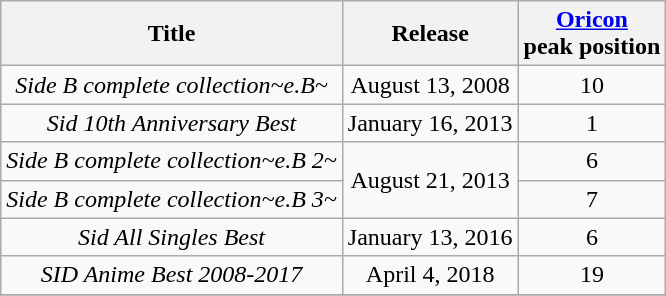<table class="wikitable" style="text-align:center;">
<tr>
<th>Title</th>
<th>Release</th>
<th><a href='#'>Oricon</a> <br> peak position</th>
</tr>
<tr>
<td><em>Side B complete collection~e.B~</em></td>
<td>August 13, 2008</td>
<td>10</td>
</tr>
<tr>
<td><em>Sid 10th Anniversary Best</em></td>
<td>January 16, 2013</td>
<td>1</td>
</tr>
<tr>
<td><em>Side B complete collection~e.B 2~</em></td>
<td rowspan="2">August 21, 2013</td>
<td>6</td>
</tr>
<tr>
<td><em>Side B complete collection~e.B 3~</em></td>
<td>7</td>
</tr>
<tr>
<td><em>Sid All Singles Best</em></td>
<td>January 13, 2016</td>
<td>6</td>
</tr>
<tr>
<td><em>SID Anime Best 2008-2017</em></td>
<td>April 4, 2018</td>
<td>19</td>
</tr>
<tr>
</tr>
</table>
